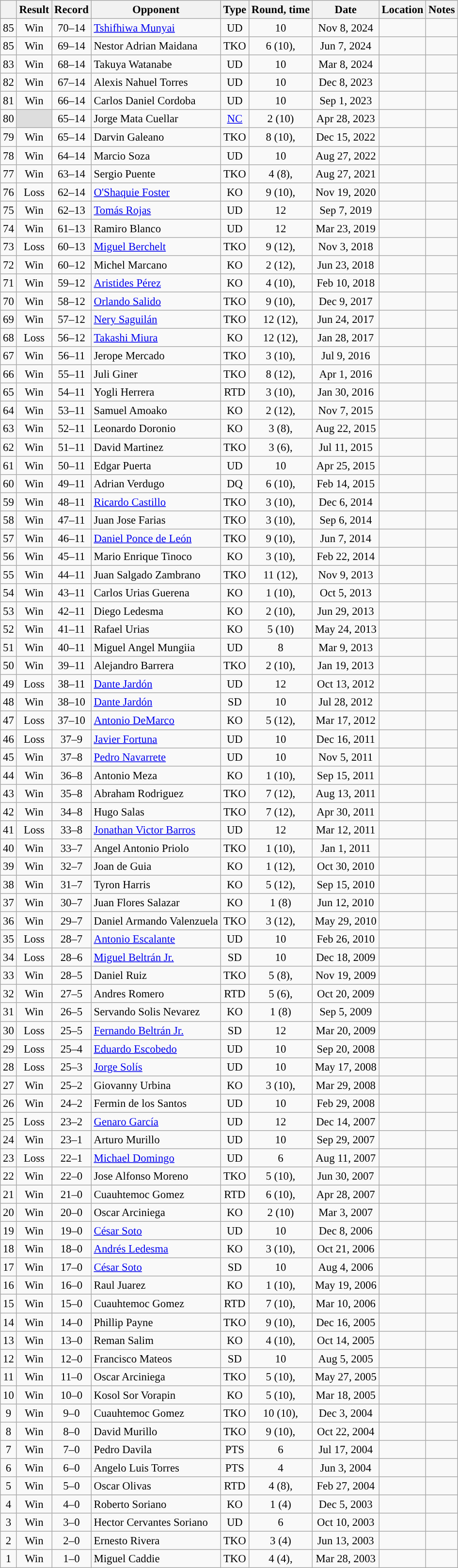<table class="wikitable" style="text-align:center; font-size:95%">
<tr>
<th></th>
<th>Result</th>
<th>Record</th>
<th>Opponent</th>
<th>Type</th>
<th>Round, time</th>
<th>Date</th>
<th>Location</th>
<th>Notes</th>
</tr>
<tr>
<td>85</td>
<td>Win</td>
<td>70–14 </td>
<td style="text-align:left;"> <a href='#'>Tshifhiwa Munyai</a></td>
<td>UD</td>
<td>10</td>
<td>Nov 8, 2024</td>
<td style="text-align:left;"> </td>
<td></td>
</tr>
<tr>
<td>85</td>
<td>Win</td>
<td>69–14 </td>
<td style="text-align:left;"> Nestor Adrian Maidana</td>
<td>TKO</td>
<td>6 (10), </td>
<td>Jun 7, 2024</td>
<td style="text-align:left;"> </td>
<td></td>
</tr>
<tr>
<td>83</td>
<td>Win</td>
<td>68–14 </td>
<td style="text-align:left;"> Takuya Watanabe</td>
<td>UD</td>
<td>10</td>
<td>Mar 8, 2024</td>
<td style="text-align:left;"> </td>
<td></td>
</tr>
<tr>
<td>82</td>
<td>Win</td>
<td>67–14 </td>
<td style="text-align:left;"> Alexis Nahuel Torres</td>
<td>UD</td>
<td>10</td>
<td>Dec 8, 2023</td>
<td style="text-align:left;"> </td>
<td></td>
</tr>
<tr>
<td>81</td>
<td>Win</td>
<td>66–14 </td>
<td style="text-align:left;"> Carlos Daniel Cordoba</td>
<td>UD</td>
<td>10</td>
<td>Sep 1, 2023</td>
<td style="text-align:left;"> </td>
<td></td>
</tr>
<tr>
<td>80</td>
<td style="background: #DDD"></td>
<td>65–14 </td>
<td style="text-align:left;"> Jorge Mata Cuellar</td>
<td><a href='#'>NC</a></td>
<td>2 (10)</td>
<td>Apr 28, 2023</td>
<td style="text-align:left;"> </td>
<td style="text-align:left;"></td>
</tr>
<tr>
<td>79</td>
<td>Win</td>
<td>65–14</td>
<td style="text-align:left;"> Darvin Galeano</td>
<td>TKO</td>
<td>8 (10), </td>
<td>Dec 15, 2022</td>
<td style="text-align:left;"> </td>
<td></td>
</tr>
<tr>
<td>78</td>
<td>Win</td>
<td>64–14</td>
<td style="text-align:left;"> Marcio Soza</td>
<td>UD</td>
<td>10</td>
<td>Aug 27, 2022</td>
<td style="text-align:left;"> </td>
<td style="text-align:left;"></td>
</tr>
<tr>
<td>77</td>
<td>Win</td>
<td>63–14</td>
<td style="text-align:left;"> Sergio Puente</td>
<td>TKO</td>
<td>4 (8), </td>
<td>Aug 27, 2021</td>
<td style="text-align:left;"> </td>
<td></td>
</tr>
<tr>
<td>76</td>
<td>Loss</td>
<td>62–14</td>
<td style="text-align:left;"> <a href='#'>O'Shaquie Foster</a></td>
<td>KO</td>
<td>9 (10), </td>
<td>Nov 19, 2020</td>
<td style="text-align:left;"> </td>
<td style="text-align:left;"></td>
</tr>
<tr>
<td>75</td>
<td>Win</td>
<td>62–13</td>
<td style="text-align:left;"> <a href='#'>Tomás Rojas</a></td>
<td>UD</td>
<td>12</td>
<td>Sep 7, 2019</td>
<td style="text-align:left;"> </td>
<td></td>
</tr>
<tr>
<td>74</td>
<td>Win</td>
<td>61–13</td>
<td style="text-align:left;"> Ramiro Blanco</td>
<td>UD</td>
<td>12</td>
<td>Mar 23, 2019</td>
<td style="text-align:left;"> </td>
<td></td>
</tr>
<tr>
<td>73</td>
<td>Loss</td>
<td>60–13</td>
<td style="text-align:left;"> <a href='#'>Miguel Berchelt</a></td>
<td>TKO</td>
<td>9 (12), </td>
<td>Nov 3, 2018</td>
<td style="text-align:left;"> </td>
<td style="text-align:left;"></td>
</tr>
<tr>
<td>72</td>
<td>Win</td>
<td>60–12</td>
<td style="text-align:left;"> Michel Marcano</td>
<td>KO</td>
<td>2 (12), </td>
<td>Jun 23, 2018</td>
<td style="text-align:left;"> </td>
<td></td>
</tr>
<tr>
<td>71</td>
<td>Win</td>
<td>59–12</td>
<td style="text-align:left;"> <a href='#'>Aristides Pérez</a></td>
<td>KO</td>
<td>4 (10), </td>
<td>Feb 10, 2018</td>
<td style="text-align:left;"> </td>
<td></td>
</tr>
<tr>
<td>70</td>
<td>Win</td>
<td>58–12</td>
<td style="text-align:left;"> <a href='#'>Orlando Salido</a></td>
<td>TKO</td>
<td>9 (10), </td>
<td>Dec 9, 2017</td>
<td style="text-align:left;"> </td>
<td></td>
</tr>
<tr>
<td>69</td>
<td>Win</td>
<td>57–12</td>
<td style="text-align:left;"> <a href='#'>Nery Saguilán</a></td>
<td>TKO</td>
<td>12 (12), </td>
<td>Jun 24, 2017</td>
<td style="text-align:left;"> </td>
<td></td>
</tr>
<tr>
<td>68</td>
<td>Loss</td>
<td>56–12</td>
<td style="text-align:left;"> <a href='#'>Takashi Miura</a></td>
<td>KO</td>
<td>12 (12), </td>
<td>Jan 28, 2017</td>
<td style="text-align:left;"> </td>
<td></td>
</tr>
<tr>
<td>67</td>
<td>Win</td>
<td>56–11</td>
<td style="text-align:left;"> Jerope Mercado</td>
<td>TKO</td>
<td>3 (10), </td>
<td>Jul 9, 2016</td>
<td style="text-align:left;"> </td>
<td></td>
</tr>
<tr>
<td>66</td>
<td>Win</td>
<td>55–11</td>
<td style="text-align:left;"> Juli Giner</td>
<td>TKO</td>
<td>8 (12), </td>
<td>Apr 1, 2016</td>
<td style="text-align:left;"> </td>
<td></td>
</tr>
<tr>
<td>65</td>
<td>Win</td>
<td>54–11</td>
<td style="text-align:left;"> Yogli Herrera</td>
<td>RTD</td>
<td>3 (10), </td>
<td>Jan 30, 2016</td>
<td style="text-align:left;"> </td>
<td></td>
</tr>
<tr>
<td>64</td>
<td>Win</td>
<td>53–11</td>
<td style="text-align:left;"> Samuel Amoako</td>
<td>KO</td>
<td>2 (12), </td>
<td>Nov 7, 2015</td>
<td style="text-align:left;"> </td>
<td></td>
</tr>
<tr>
<td>63</td>
<td>Win</td>
<td>52–11</td>
<td style="text-align:left;"> Leonardo Doronio</td>
<td>KO</td>
<td>3 (8), </td>
<td>Aug 22, 2015</td>
<td style="text-align:left;"> </td>
<td></td>
</tr>
<tr>
<td>62</td>
<td>Win</td>
<td>51–11</td>
<td style="text-align:left;"> David Martinez</td>
<td>TKO</td>
<td>3 (6), </td>
<td>Jul 11, 2015</td>
<td style="text-align:left;"> </td>
<td></td>
</tr>
<tr>
<td>61</td>
<td>Win</td>
<td>50–11</td>
<td style="text-align:left;"> Edgar Puerta</td>
<td>UD</td>
<td>10</td>
<td>Apr 25, 2015</td>
<td style="text-align:left;"> </td>
<td></td>
</tr>
<tr>
<td>60</td>
<td>Win</td>
<td>49–11</td>
<td style="text-align:left;"> Adrian Verdugo</td>
<td>DQ</td>
<td>6 (10), </td>
<td>Feb 14, 2015</td>
<td style="text-align:left;"> </td>
<td style="text-align:left;"></td>
</tr>
<tr>
<td>59</td>
<td>Win</td>
<td>48–11</td>
<td style="text-align:left;"> <a href='#'>Ricardo Castillo</a></td>
<td>TKO</td>
<td>3 (10), </td>
<td>Dec 6, 2014</td>
<td style="text-align:left;"> </td>
<td></td>
</tr>
<tr>
<td>58</td>
<td>Win</td>
<td>47–11</td>
<td style="text-align:left;"> Juan Jose Farias</td>
<td>TKO</td>
<td>3 (10), </td>
<td>Sep 6, 2014</td>
<td style="text-align:left;"> </td>
<td></td>
</tr>
<tr>
<td>57</td>
<td>Win</td>
<td>46–11</td>
<td style="text-align:left;"> <a href='#'>Daniel Ponce de León</a></td>
<td>TKO</td>
<td>9 (10), </td>
<td>Jun 7, 2014</td>
<td style="text-align:left;"> </td>
<td style="text-align:left;"></td>
</tr>
<tr>
<td>56</td>
<td>Win</td>
<td>45–11</td>
<td style="text-align:left;"> Mario Enrique Tinoco</td>
<td>KO</td>
<td>3 (10), </td>
<td>Feb 22, 2014</td>
<td style="text-align:left;"> </td>
<td></td>
</tr>
<tr>
<td>55</td>
<td>Win</td>
<td>44–11</td>
<td style="text-align:left;"> Juan Salgado Zambrano</td>
<td>TKO</td>
<td>11 (12), </td>
<td>Nov 9, 2013</td>
<td style="text-align:left;"> </td>
<td style="text-align:left;"></td>
</tr>
<tr>
<td>54</td>
<td>Win</td>
<td>43–11</td>
<td style="text-align:left;"> Carlos Urias Guerena</td>
<td>KO</td>
<td>1 (10), </td>
<td>Oct 5, 2013</td>
<td style="text-align:left;"> </td>
<td></td>
</tr>
<tr>
<td>53</td>
<td>Win</td>
<td>42–11</td>
<td style="text-align:left;"> Diego Ledesma</td>
<td>KO</td>
<td>2 (10), </td>
<td>Jun 29, 2013</td>
<td style="text-align:left;"> </td>
<td></td>
</tr>
<tr>
<td>52</td>
<td>Win</td>
<td>41–11</td>
<td style="text-align:left;"> Rafael Urias</td>
<td>KO</td>
<td>5 (10)</td>
<td>May 24, 2013</td>
<td style="text-align:left;"> </td>
<td></td>
</tr>
<tr>
<td>51</td>
<td>Win</td>
<td>40–11</td>
<td style="text-align:left;"> Miguel Angel Mungiia</td>
<td>UD</td>
<td>8</td>
<td>Mar 9, 2013</td>
<td style="text-align:left;"> </td>
<td></td>
</tr>
<tr>
<td>50</td>
<td>Win</td>
<td>39–11</td>
<td style="text-align:left;"> Alejandro Barrera</td>
<td>TKO</td>
<td>2 (10), </td>
<td>Jan 19, 2013</td>
<td style="text-align:left;"> </td>
<td></td>
</tr>
<tr>
<td>49</td>
<td>Loss</td>
<td>38–11</td>
<td style="text-align:left;"> <a href='#'>Dante Jardón</a></td>
<td>UD</td>
<td>12</td>
<td>Oct 13, 2012</td>
<td style="text-align:left;"> </td>
<td style="text-align:left;"></td>
</tr>
<tr>
<td>48</td>
<td>Win</td>
<td>38–10</td>
<td style="text-align:left;"> <a href='#'>Dante Jardón</a></td>
<td>SD</td>
<td>10</td>
<td>Jul 28, 2012</td>
<td style="text-align:left;"> </td>
<td></td>
</tr>
<tr>
<td>47</td>
<td>Loss</td>
<td>37–10</td>
<td style="text-align:left;"> <a href='#'>Antonio DeMarco</a></td>
<td>KO</td>
<td>5 (12), </td>
<td>Mar 17, 2012</td>
<td style="text-align:left;"> </td>
<td style="text-align:left;"></td>
</tr>
<tr>
<td>46</td>
<td>Loss</td>
<td>37–9</td>
<td style="text-align:left;"> <a href='#'>Javier Fortuna</a></td>
<td>UD</td>
<td>10</td>
<td>Dec 16, 2011</td>
<td style="text-align:left;"> </td>
<td></td>
</tr>
<tr>
<td>45</td>
<td>Win</td>
<td>37–8</td>
<td style="text-align:left;"> <a href='#'>Pedro Navarrete</a></td>
<td>UD</td>
<td>10</td>
<td>Nov 5, 2011</td>
<td style="text-align:left;"> </td>
<td></td>
</tr>
<tr>
<td>44</td>
<td>Win</td>
<td>36–8</td>
<td style="text-align:left;"> Antonio Meza</td>
<td>KO</td>
<td>1 (10), </td>
<td>Sep 15, 2011</td>
<td style="text-align:left;"> </td>
<td></td>
</tr>
<tr>
<td>43</td>
<td>Win</td>
<td>35–8</td>
<td style="text-align:left;"> Abraham Rodriguez</td>
<td>TKO</td>
<td>7 (12), </td>
<td>Aug 13, 2011</td>
<td style="text-align:left;"> </td>
<td></td>
</tr>
<tr>
<td>42</td>
<td>Win</td>
<td>34–8</td>
<td style="text-align:left;"> Hugo Salas</td>
<td>TKO</td>
<td>7 (12), </td>
<td>Apr 30, 2011</td>
<td style="text-align:left;"> </td>
<td></td>
</tr>
<tr>
<td>41</td>
<td>Loss</td>
<td>33–8</td>
<td style="text-align:left;"> <a href='#'>Jonathan Victor Barros</a></td>
<td>UD</td>
<td>12</td>
<td>Mar 12, 2011</td>
<td style="text-align:left;"> </td>
<td style="text-align:left;"></td>
</tr>
<tr>
<td>40</td>
<td>Win</td>
<td>33–7</td>
<td style="text-align:left;"> Angel Antonio Priolo</td>
<td>TKO</td>
<td>1 (10), </td>
<td>Jan 1, 2011</td>
<td style="text-align:left;"> </td>
<td></td>
</tr>
<tr>
<td>39</td>
<td>Win</td>
<td>32–7</td>
<td style="text-align:left;"> Joan de Guia</td>
<td>KO</td>
<td>1 (12), </td>
<td>Oct 30, 2010</td>
<td style="text-align:left;"> </td>
<td></td>
</tr>
<tr>
<td>38</td>
<td>Win</td>
<td>31–7</td>
<td style="text-align:left;"> Tyron Harris</td>
<td>KO</td>
<td>5 (12), </td>
<td>Sep 15, 2010</td>
<td style="text-align:left;"> </td>
<td style="text-align:left;"></td>
</tr>
<tr>
<td>37</td>
<td>Win</td>
<td>30–7</td>
<td style="text-align:left;"> Juan Flores Salazar</td>
<td>KO</td>
<td>1 (8)</td>
<td>Jun 12, 2010</td>
<td style="text-align:left;"> </td>
<td></td>
</tr>
<tr>
<td>36</td>
<td>Win</td>
<td>29–7</td>
<td style="text-align:left;"> Daniel Armando Valenzuela</td>
<td>TKO</td>
<td>3 (12), </td>
<td>May 29, 2010</td>
<td style="text-align:left;"> </td>
<td></td>
</tr>
<tr>
<td>35</td>
<td>Loss</td>
<td>28–7</td>
<td style="text-align:left;"> <a href='#'>Antonio Escalante</a></td>
<td>UD</td>
<td>10</td>
<td>Feb 26, 2010</td>
<td style="text-align:left;"> </td>
<td></td>
</tr>
<tr>
<td>34</td>
<td>Loss</td>
<td>28–6</td>
<td style="text-align:left;"> <a href='#'>Miguel Beltrán Jr.</a></td>
<td>SD</td>
<td>10</td>
<td>Dec 18, 2009</td>
<td style="text-align:left;"> </td>
<td></td>
</tr>
<tr>
<td>33</td>
<td>Win</td>
<td>28–5</td>
<td style="text-align:left;"> Daniel Ruiz</td>
<td>TKO</td>
<td>5 (8), </td>
<td>Nov 19, 2009</td>
<td style="text-align:left;"> </td>
<td></td>
</tr>
<tr>
<td>32</td>
<td>Win</td>
<td>27–5</td>
<td style="text-align:left;"> Andres Romero</td>
<td>RTD</td>
<td>5 (6), </td>
<td>Oct 20, 2009</td>
<td style="text-align:left;"> </td>
<td></td>
</tr>
<tr>
<td>31</td>
<td>Win</td>
<td>26–5</td>
<td style="text-align:left;"> Servando Solis Nevarez</td>
<td>KO</td>
<td>1 (8)</td>
<td>Sep 5, 2009</td>
<td style="text-align:left;"> </td>
<td></td>
</tr>
<tr>
<td>30</td>
<td>Loss</td>
<td>25–5</td>
<td style="text-align:left;"> <a href='#'>Fernando Beltrán Jr.</a></td>
<td>SD</td>
<td>12</td>
<td>Mar 20, 2009</td>
<td style="text-align:left;"> </td>
<td style="text-align:left;"></td>
</tr>
<tr>
<td>29</td>
<td>Loss</td>
<td>25–4</td>
<td style="text-align:left;"> <a href='#'>Eduardo Escobedo</a></td>
<td>UD</td>
<td>10</td>
<td>Sep 20, 2008</td>
<td style="text-align:left;"> </td>
<td></td>
</tr>
<tr>
<td>28</td>
<td>Loss</td>
<td>25–3</td>
<td style="text-align:left;"> <a href='#'>Jorge Solís</a></td>
<td>UD</td>
<td>10</td>
<td>May 17, 2008</td>
<td style="text-align:left;"> </td>
<td></td>
</tr>
<tr>
<td>27</td>
<td>Win</td>
<td>25–2</td>
<td style="text-align:left;"> Giovanny Urbina</td>
<td>KO</td>
<td>3 (10), </td>
<td>Mar 29, 2008</td>
<td style="text-align:left;"> </td>
<td></td>
</tr>
<tr>
<td>26</td>
<td>Win</td>
<td>24–2</td>
<td style="text-align:left;"> Fermin de los Santos</td>
<td>UD</td>
<td>10</td>
<td>Feb 29, 2008</td>
<td style="text-align:left;"> </td>
<td></td>
</tr>
<tr>
<td>25</td>
<td>Loss</td>
<td>23–2</td>
<td style="text-align:left;"> <a href='#'>Genaro García</a></td>
<td>UD</td>
<td>12</td>
<td>Dec 14, 2007</td>
<td style="text-align:left;"> </td>
<td></td>
</tr>
<tr>
<td>24</td>
<td>Win</td>
<td>23–1</td>
<td style="text-align:left;"> Arturo Murillo</td>
<td>UD</td>
<td>10</td>
<td>Sep 29, 2007</td>
<td style="text-align:left;"> </td>
<td style="text-align:left;"></td>
</tr>
<tr>
<td>23</td>
<td>Loss</td>
<td>22–1</td>
<td style="text-align:left;"> <a href='#'>Michael Domingo</a></td>
<td>UD</td>
<td>6</td>
<td>Aug 11, 2007</td>
<td style="text-align:left;"> </td>
<td></td>
</tr>
<tr>
<td>22</td>
<td>Win</td>
<td>22–0</td>
<td style="text-align:left;"> Jose Alfonso Moreno</td>
<td>TKO</td>
<td>5 (10), </td>
<td>Jun 30, 2007</td>
<td style="text-align:left;"> </td>
<td></td>
</tr>
<tr>
<td>21</td>
<td>Win</td>
<td>21–0</td>
<td style="text-align:left;"> Cuauhtemoc Gomez</td>
<td>RTD</td>
<td>6 (10), </td>
<td>Apr 28, 2007</td>
<td style="text-align:left;"> </td>
<td></td>
</tr>
<tr>
<td>20</td>
<td>Win</td>
<td>20–0</td>
<td style="text-align:left;"> Oscar Arciniega</td>
<td>KO</td>
<td>2 (10)</td>
<td>Mar 3, 2007</td>
<td style="text-align:left;"> </td>
<td></td>
</tr>
<tr>
<td>19</td>
<td>Win</td>
<td>19–0</td>
<td style="text-align:left;"> <a href='#'>César Soto</a></td>
<td>UD</td>
<td>10</td>
<td>Dec 8, 2006</td>
<td style="text-align:left;"> </td>
<td></td>
</tr>
<tr>
<td>18</td>
<td>Win</td>
<td>18–0</td>
<td style="text-align:left;"> <a href='#'>Andrés Ledesma</a></td>
<td>KO</td>
<td>3 (10), </td>
<td>Oct 21, 2006</td>
<td style="text-align:left;"> </td>
<td></td>
</tr>
<tr>
<td>17</td>
<td>Win</td>
<td>17–0</td>
<td style="text-align:left;"> <a href='#'>César Soto</a></td>
<td>SD</td>
<td>10</td>
<td>Aug 4, 2006</td>
<td style="text-align:left;"> </td>
<td></td>
</tr>
<tr>
<td>16</td>
<td>Win</td>
<td>16–0</td>
<td style="text-align:left;"> Raul Juarez</td>
<td>KO</td>
<td>1 (10), </td>
<td>May 19, 2006</td>
<td style="text-align:left;"> </td>
<td></td>
</tr>
<tr>
<td>15</td>
<td>Win</td>
<td>15–0</td>
<td style="text-align:left;"> Cuauhtemoc Gomez</td>
<td>RTD</td>
<td>7 (10), </td>
<td>Mar 10, 2006</td>
<td style="text-align:left;"> </td>
<td></td>
</tr>
<tr>
<td>14</td>
<td>Win</td>
<td>14–0</td>
<td style="text-align:left;"> Phillip Payne</td>
<td>TKO</td>
<td>9 (10), </td>
<td>Dec 16, 2005</td>
<td style="text-align:left;"> </td>
<td></td>
</tr>
<tr>
<td>13</td>
<td>Win</td>
<td>13–0</td>
<td style="text-align:left;"> Reman Salim</td>
<td>KO</td>
<td>4 (10), </td>
<td>Oct 14, 2005</td>
<td style="text-align:left;"> </td>
<td style="text-align:left;"></td>
</tr>
<tr>
<td>12</td>
<td>Win</td>
<td>12–0</td>
<td style="text-align:left;"> Francisco Mateos</td>
<td>SD</td>
<td>10</td>
<td>Aug 5, 2005</td>
<td style="text-align:left;"> </td>
<td></td>
</tr>
<tr>
<td>11</td>
<td>Win</td>
<td>11–0</td>
<td style="text-align:left;"> Oscar Arciniega</td>
<td>TKO</td>
<td>5 (10), </td>
<td>May 27, 2005</td>
<td style="text-align:left;"> </td>
<td></td>
</tr>
<tr>
<td>10</td>
<td>Win</td>
<td>10–0</td>
<td style="text-align:left;"> Kosol Sor Vorapin</td>
<td>KO</td>
<td>5 (10), </td>
<td>Mar 18, 2005</td>
<td style="text-align:left;"> </td>
<td style="text-align:left;"></td>
</tr>
<tr>
<td>9</td>
<td>Win</td>
<td>9–0</td>
<td style="text-align:left;"> Cuauhtemoc Gomez</td>
<td>TKO</td>
<td>10 (10), </td>
<td>Dec 3, 2004</td>
<td style="text-align:left;"> </td>
<td></td>
</tr>
<tr>
<td>8</td>
<td>Win</td>
<td>8–0</td>
<td style="text-align:left;"> David Murillo</td>
<td>TKO</td>
<td>9 (10), </td>
<td>Oct 22, 2004</td>
<td style="text-align:left;"> </td>
<td></td>
</tr>
<tr>
<td>7</td>
<td>Win</td>
<td>7–0</td>
<td style="text-align:left;"> Pedro Davila</td>
<td>PTS</td>
<td>6</td>
<td>Jul 17, 2004</td>
<td style="text-align:left;"> </td>
<td></td>
</tr>
<tr>
<td>6</td>
<td>Win</td>
<td>6–0</td>
<td style="text-align:left;"> Angelo Luis Torres</td>
<td>PTS</td>
<td>4</td>
<td>Jun 3, 2004</td>
<td style="text-align:left;"> </td>
<td></td>
</tr>
<tr>
<td>5</td>
<td>Win</td>
<td>5–0</td>
<td style="text-align:left;"> Oscar Olivas</td>
<td>RTD</td>
<td>4 (8), </td>
<td>Feb 27, 2004</td>
<td style="text-align:left;"> </td>
<td style="text-align:left;"></td>
</tr>
<tr>
<td>4</td>
<td>Win</td>
<td>4–0</td>
<td style="text-align:left;"> Roberto Soriano</td>
<td>KO</td>
<td>1 (4)</td>
<td>Dec 5, 2003</td>
<td style="text-align:left;"> </td>
<td></td>
</tr>
<tr>
<td>3</td>
<td>Win</td>
<td>3–0</td>
<td style="text-align:left;"> Hector Cervantes Soriano</td>
<td>UD</td>
<td>6</td>
<td>Oct 10, 2003</td>
<td style="text-align:left;"> </td>
<td></td>
</tr>
<tr>
<td>2</td>
<td>Win</td>
<td>2–0</td>
<td style="text-align:left;"> Ernesto Rivera</td>
<td>TKO</td>
<td>3 (4)</td>
<td>Jun 13, 2003</td>
<td style="text-align:left;"> </td>
<td></td>
</tr>
<tr>
<td>1</td>
<td>Win</td>
<td>1–0</td>
<td style="text-align:left;"> Miguel Caddie</td>
<td>TKO</td>
<td>4 (4), </td>
<td>Mar 28, 2003</td>
<td style="text-align:left;"> </td>
<td></td>
</tr>
</table>
